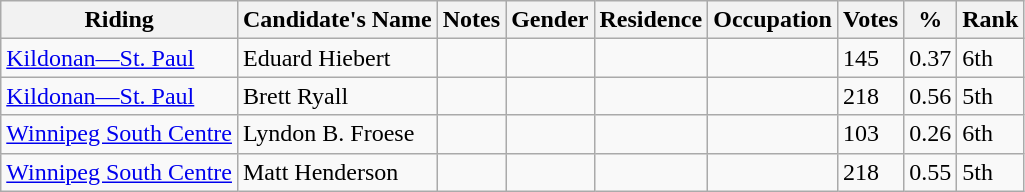<table class="wikitable" border="1">
<tr>
<th>Riding</th>
<th>Candidate's Name</th>
<th>Notes</th>
<th>Gender</th>
<th>Residence</th>
<th>Occupation</th>
<th>Votes</th>
<th>%</th>
<th>Rank</th>
</tr>
<tr>
<td><a href='#'>Kildonan—St. Paul</a></td>
<td>Eduard Hiebert</td>
<td></td>
<td></td>
<td></td>
<td></td>
<td>145</td>
<td>0.37</td>
<td>6th</td>
</tr>
<tr>
<td><a href='#'>Kildonan—St. Paul</a></td>
<td>Brett Ryall</td>
<td></td>
<td></td>
<td></td>
<td></td>
<td>218</td>
<td>0.56</td>
<td>5th</td>
</tr>
<tr>
<td><a href='#'>Winnipeg South Centre</a></td>
<td>Lyndon B. Froese</td>
<td></td>
<td></td>
<td></td>
<td></td>
<td>103</td>
<td>0.26</td>
<td>6th</td>
</tr>
<tr>
<td><a href='#'>Winnipeg South Centre</a></td>
<td>Matt Henderson</td>
<td></td>
<td></td>
<td></td>
<td></td>
<td>218</td>
<td>0.55</td>
<td>5th</td>
</tr>
</table>
